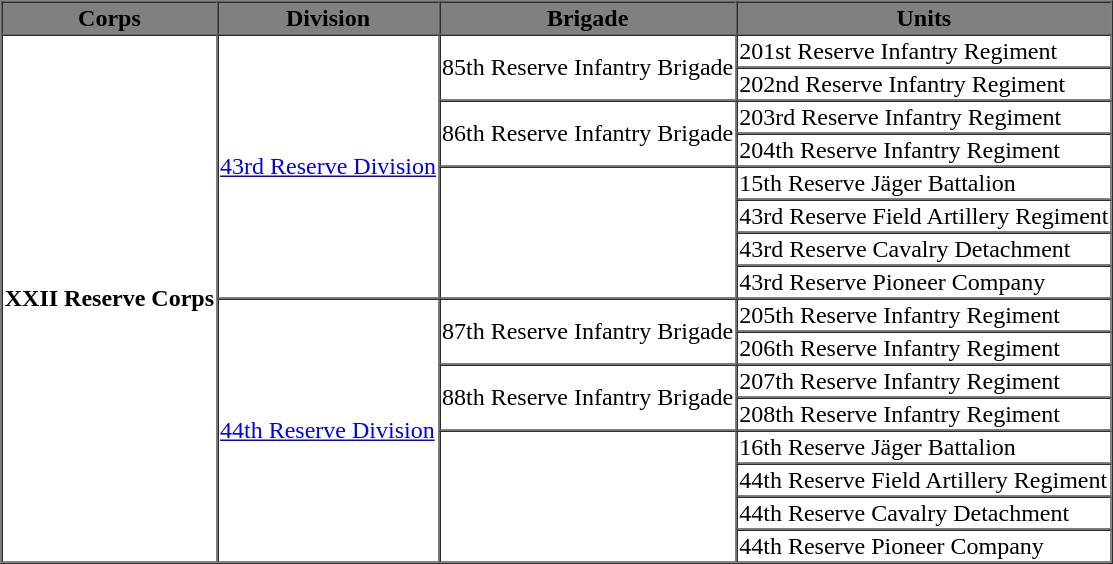<table style="float: right;" border="1" cellpadding="1" cellspacing="0" style="font-size: 100%; border: gray solid 1px; border-collapse: collapse; text-align: center;">
<tr style="background-color:grey; color:black;">
<th>Corps</th>
<th>Division</th>
<th>Brigade</th>
<th>Units</th>
</tr>
<tr>
<td ROWSPAN=16><strong>XXII Reserve Corps</strong></td>
<td ROWSPAN=8><a href='#'>43rd Reserve Division</a></td>
<td ROWSPAN=2>85th Reserve Infantry Brigade</td>
<td>201st Reserve Infantry Regiment</td>
</tr>
<tr>
<td>202nd Reserve Infantry Regiment</td>
</tr>
<tr>
<td ROWSPAN=2>86th Reserve Infantry Brigade</td>
<td>203rd Reserve Infantry Regiment</td>
</tr>
<tr>
<td>204th Reserve Infantry Regiment</td>
</tr>
<tr>
<td ROWSPAN=4></td>
<td>15th Reserve Jäger Battalion</td>
</tr>
<tr>
<td>43rd Reserve Field Artillery Regiment</td>
</tr>
<tr>
<td>43rd Reserve Cavalry Detachment</td>
</tr>
<tr>
<td>43rd Reserve Pioneer Company</td>
</tr>
<tr>
<td ROWSPAN=8><a href='#'>44th Reserve Division</a></td>
<td ROWSPAN=2>87th Reserve Infantry Brigade</td>
<td>205th Reserve Infantry Regiment</td>
</tr>
<tr>
<td>206th Reserve Infantry Regiment</td>
</tr>
<tr>
<td ROWSPAN=2>88th Reserve Infantry Brigade</td>
<td>207th Reserve Infantry Regiment</td>
</tr>
<tr>
<td>208th Reserve Infantry Regiment</td>
</tr>
<tr>
<td ROWSPAN=4></td>
<td>16th Reserve Jäger Battalion</td>
</tr>
<tr>
<td>44th Reserve Field Artillery Regiment</td>
</tr>
<tr>
<td>44th Reserve Cavalry Detachment</td>
</tr>
<tr>
<td>44th Reserve Pioneer Company</td>
</tr>
<tr>
</tr>
</table>
